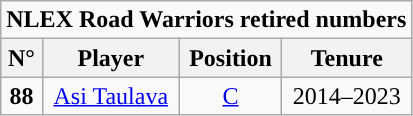<table class="wikitable sortable" style="text-align:center">
<tr>
<td colspan="4"><strong>NLEX Road Warriors retired numbers</strong></td>
</tr>
<tr>
<th>N°</th>
<th>Player</th>
<th>Position</th>
<th>Tenure</th>
</tr>
<tr>
<td><strong>88</strong></td>
<td><a href='#'>Asi Taulava</a></td>
<td><a href='#'>C</a></td>
<td>2014–2023</td>
</tr>
</table>
